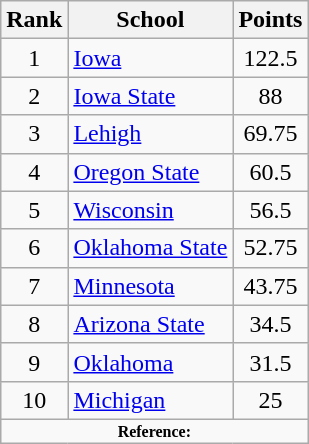<table class="wikitable" style="text-align:center">
<tr>
<th>Rank</th>
<th>School</th>
<th>Points</th>
</tr>
<tr>
<td>1</td>
<td align=left><a href='#'>Iowa</a></td>
<td>122.5</td>
</tr>
<tr>
<td>2</td>
<td align=left><a href='#'>Iowa State</a></td>
<td>88</td>
</tr>
<tr>
<td>3</td>
<td align=left><a href='#'>Lehigh</a></td>
<td>69.75</td>
</tr>
<tr>
<td>4</td>
<td align=left><a href='#'>Oregon State</a></td>
<td>60.5</td>
</tr>
<tr>
<td>5</td>
<td align=left><a href='#'>Wisconsin</a></td>
<td>56.5</td>
</tr>
<tr>
<td>6</td>
<td align=left><a href='#'>Oklahoma State</a></td>
<td>52.75</td>
</tr>
<tr>
<td>7</td>
<td align=left><a href='#'>Minnesota</a></td>
<td>43.75</td>
</tr>
<tr>
<td>8</td>
<td align=left><a href='#'>Arizona State</a></td>
<td>34.5</td>
</tr>
<tr>
<td>9</td>
<td align=left><a href='#'>Oklahoma</a></td>
<td>31.5</td>
</tr>
<tr>
<td>10</td>
<td align=left><a href='#'>Michigan</a></td>
<td>25</td>
</tr>
<tr>
<td colspan="3"  style="font-size:8pt; text-align:center;"><strong>Reference:</strong></td>
</tr>
</table>
